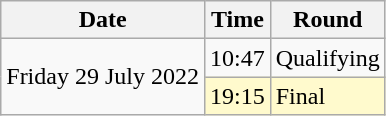<table class="wikitable">
<tr>
<th>Date</th>
<th>Time</th>
<th>Round</th>
</tr>
<tr>
<td rowspan=2>Friday 29 July 2022</td>
<td>10:47</td>
<td>Qualifying</td>
</tr>
<tr>
<td style=background:lemonchiffon>19:15</td>
<td style=background:lemonchiffon>Final</td>
</tr>
</table>
